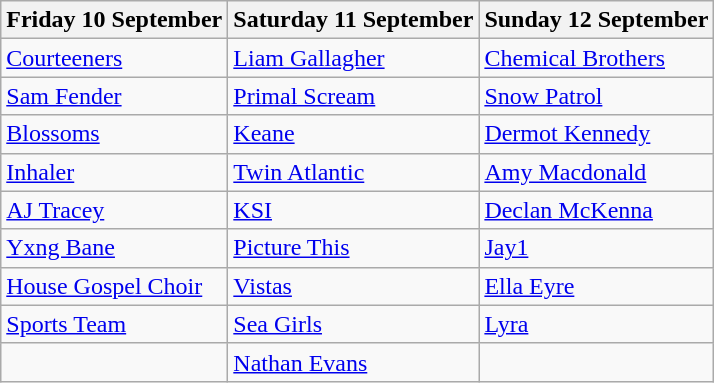<table class="wikitable">
<tr>
<th>Friday 10 September</th>
<th>Saturday 11 September</th>
<th>Sunday 12 September</th>
</tr>
<tr>
<td><a href='#'>Courteeners</a></td>
<td><a href='#'>Liam Gallagher</a></td>
<td><a href='#'>Chemical Brothers</a></td>
</tr>
<tr>
<td><a href='#'>Sam Fender</a></td>
<td><a href='#'>Primal Scream</a></td>
<td><a href='#'>Snow Patrol</a></td>
</tr>
<tr>
<td><a href='#'>Blossoms</a></td>
<td><a href='#'>Keane</a></td>
<td><a href='#'>Dermot Kennedy</a></td>
</tr>
<tr>
<td><a href='#'>Inhaler</a></td>
<td><a href='#'>Twin Atlantic</a></td>
<td><a href='#'>Amy Macdonald</a></td>
</tr>
<tr>
<td><a href='#'>AJ Tracey</a></td>
<td><a href='#'>KSI</a></td>
<td><a href='#'>Declan McKenna</a></td>
</tr>
<tr>
<td><a href='#'>Yxng Bane</a></td>
<td><a href='#'>Picture This</a></td>
<td><a href='#'>Jay1</a></td>
</tr>
<tr>
<td><a href='#'>House Gospel Choir</a></td>
<td><a href='#'>Vistas</a></td>
<td><a href='#'>Ella Eyre</a></td>
</tr>
<tr>
<td><a href='#'>Sports Team</a></td>
<td><a href='#'>Sea Girls</a></td>
<td><a href='#'>Lyra</a></td>
</tr>
<tr>
<td></td>
<td><a href='#'>Nathan Evans</a></td>
<td></td>
</tr>
</table>
